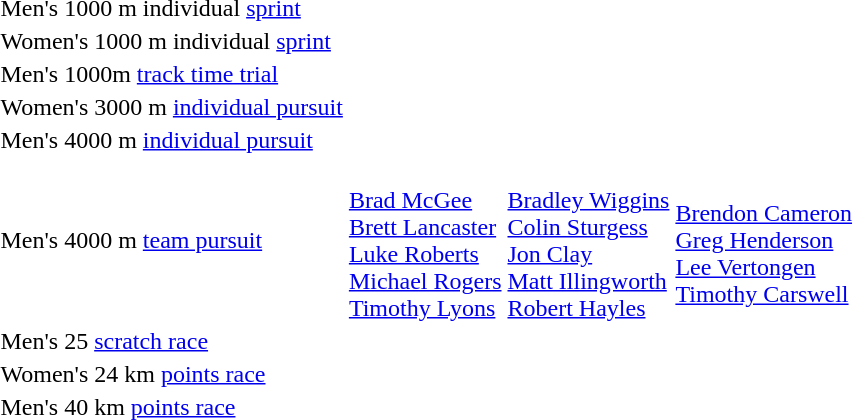<table>
<tr>
<td>Men's 1000 m individual <a href='#'>sprint</a></td>
<td></td>
<td></td>
<td></td>
</tr>
<tr>
<td>Women's 1000 m individual <a href='#'>sprint</a></td>
<td></td>
<td></td>
<td></td>
</tr>
<tr>
<td>Men's 1000m <a href='#'>track time trial</a></td>
<td></td>
<td></td>
<td></td>
</tr>
<tr>
<td>Women's 3000 m <a href='#'>individual pursuit</a></td>
<td></td>
<td></td>
<td></td>
</tr>
<tr>
<td>Men's 4000 m <a href='#'>individual pursuit</a></td>
<td></td>
<td></td>
<td></td>
</tr>
<tr>
<td>Men's 4000 m <a href='#'>team pursuit</a></td>
<td><br><a href='#'>Brad McGee</a><br><a href='#'>Brett Lancaster</a><br><a href='#'>Luke Roberts</a><br><a href='#'>Michael Rogers</a><br><a href='#'>Timothy Lyons</a></td>
<td><br><a href='#'>Bradley Wiggins</a><br><a href='#'>Colin Sturgess</a><br><a href='#'>Jon Clay</a><br><a href='#'>Matt Illingworth</a><br><a href='#'>Robert Hayles</a></td>
<td><br><a href='#'>Brendon Cameron</a><br><a href='#'>Greg Henderson</a><br><a href='#'>Lee Vertongen</a><br><a href='#'>Timothy Carswell</a></td>
</tr>
<tr>
<td>Men's 25 <a href='#'>scratch race</a></td>
<td></td>
<td></td>
<td></td>
</tr>
<tr>
<td>Women's 24 km <a href='#'>points race</a></td>
<td></td>
<td></td>
<td></td>
</tr>
<tr>
<td>Men's 40 km <a href='#'>points race</a></td>
<td></td>
<td></td>
<td></td>
</tr>
</table>
